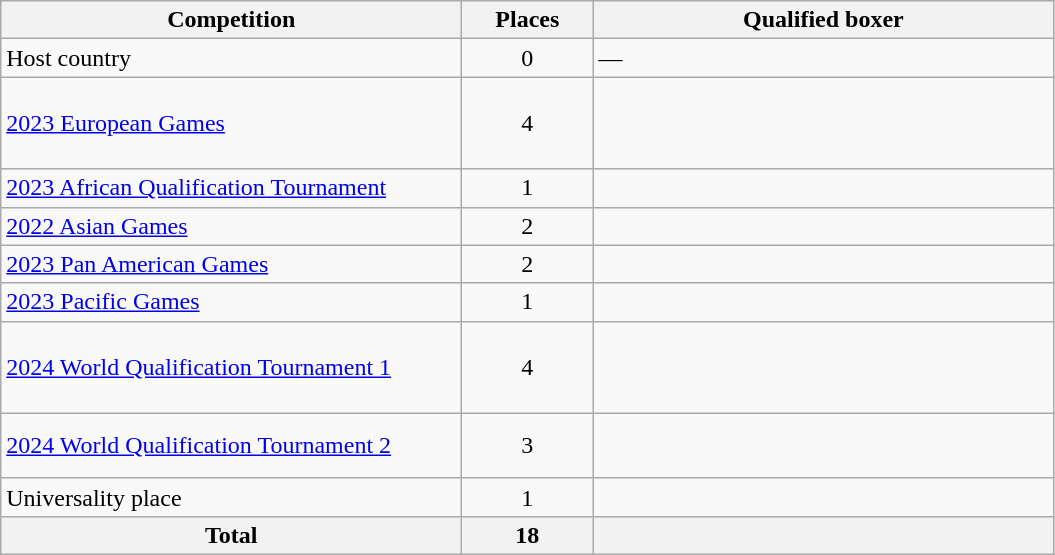<table class = "wikitable">
<tr>
<th width=300>Competition</th>
<th width=80>Places</th>
<th width=300>Qualified boxer</th>
</tr>
<tr>
<td>Host country</td>
<td align="center">0</td>
<td>—</td>
</tr>
<tr>
<td><a href='#'>2023 European Games</a></td>
<td align="center">4</td>
<td><br><br><br></td>
</tr>
<tr>
<td><a href='#'>2023 African Qualification Tournament</a></td>
<td align="center">1</td>
<td></td>
</tr>
<tr>
<td><a href='#'>2022 Asian Games</a></td>
<td align="center">2</td>
<td><br></td>
</tr>
<tr>
<td><a href='#'>2023 Pan American Games</a></td>
<td align="center">2</td>
<td><br></td>
</tr>
<tr>
<td><a href='#'>2023 Pacific Games</a></td>
<td align="center">1</td>
<td></td>
</tr>
<tr>
<td><a href='#'> 2024 World Qualification Tournament 1</a></td>
<td align="center">4</td>
<td><br><br><br></td>
</tr>
<tr>
<td><a href='#'> 2024 World Qualification Tournament 2</a></td>
<td align="center">3</td>
<td><br><br></td>
</tr>
<tr>
<td>Universality place</td>
<td align="center">1</td>
<td></td>
</tr>
<tr>
<th>Total</th>
<th>18</th>
<th></th>
</tr>
</table>
